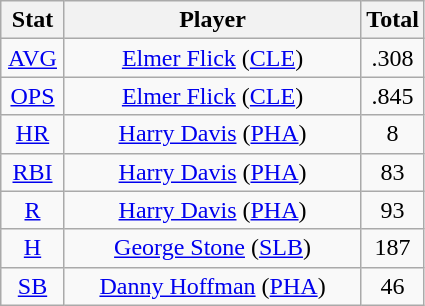<table class="wikitable" style="text-align:center;">
<tr>
<th style="width:15%;">Stat</th>
<th>Player</th>
<th style="width:15%;">Total</th>
</tr>
<tr>
<td><a href='#'>AVG</a></td>
<td><a href='#'>Elmer Flick</a> (<a href='#'>CLE</a>)</td>
<td>.308</td>
</tr>
<tr>
<td><a href='#'>OPS</a></td>
<td><a href='#'>Elmer Flick</a> (<a href='#'>CLE</a>)</td>
<td>.845</td>
</tr>
<tr>
<td><a href='#'>HR</a></td>
<td><a href='#'>Harry Davis</a> (<a href='#'>PHA</a>)</td>
<td>8</td>
</tr>
<tr>
<td><a href='#'>RBI</a></td>
<td><a href='#'>Harry Davis</a> (<a href='#'>PHA</a>)</td>
<td>83</td>
</tr>
<tr>
<td><a href='#'>R</a></td>
<td><a href='#'>Harry Davis</a> (<a href='#'>PHA</a>)</td>
<td>93</td>
</tr>
<tr>
<td><a href='#'>H</a></td>
<td><a href='#'>George Stone</a> (<a href='#'>SLB</a>)</td>
<td>187</td>
</tr>
<tr>
<td><a href='#'>SB</a></td>
<td><a href='#'>Danny Hoffman</a> (<a href='#'>PHA</a>)</td>
<td>46</td>
</tr>
</table>
